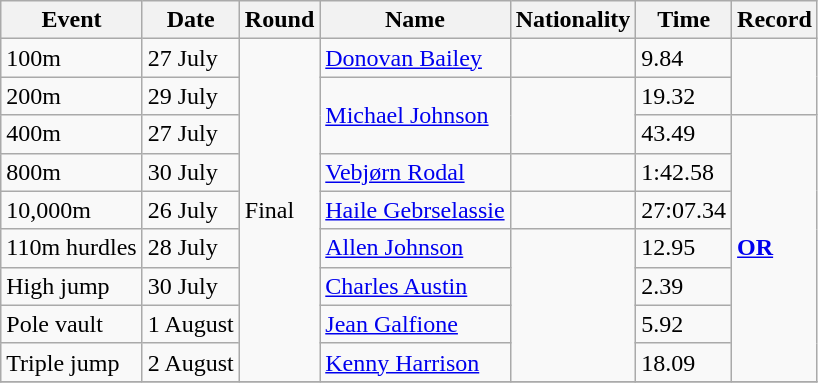<table class="wikitable sortable">
<tr>
<th>Event</th>
<th>Date</th>
<th>Round</th>
<th>Name</th>
<th>Nationality</th>
<th>Time</th>
<th>Record</th>
</tr>
<tr>
<td>100m</td>
<td>27 July</td>
<td rowspan="9">Final</td>
<td align="left"><a href='#'>Donovan Bailey</a></td>
<td align="left"></td>
<td>9.84</td>
<td rowspan="2"></td>
</tr>
<tr>
<td>200m</td>
<td>29 July</td>
<td rowspan="2" align="left"><a href='#'>Michael Johnson</a></td>
<td rowspan="2" align="left"></td>
<td>19.32</td>
</tr>
<tr>
<td>400m</td>
<td>27 July</td>
<td>43.49</td>
<td rowspan="7"><strong><a href='#'>OR</a></strong></td>
</tr>
<tr>
<td>800m</td>
<td>30 July</td>
<td align="left"><a href='#'>Vebjørn Rodal</a></td>
<td align="left"></td>
<td>1:42.58</td>
</tr>
<tr>
<td>10,000m</td>
<td>26 July</td>
<td align="left"><a href='#'>Haile Gebrselassie</a></td>
<td align="left"></td>
<td>27:07.34</td>
</tr>
<tr>
<td>110m hurdles</td>
<td>28 July</td>
<td align="left"><a href='#'>Allen Johnson</a></td>
<td rowspan="4" align="left"></td>
<td>12.95</td>
</tr>
<tr>
<td>High jump</td>
<td>30 July</td>
<td align="left"><a href='#'>Charles Austin</a></td>
<td>2.39</td>
</tr>
<tr>
<td>Pole vault</td>
<td>1 August</td>
<td align="left"><a href='#'>Jean Galfione</a></td>
<td>5.92</td>
</tr>
<tr>
<td>Triple jump</td>
<td>2 August</td>
<td align="left"><a href='#'>Kenny Harrison</a></td>
<td>18.09</td>
</tr>
<tr>
</tr>
</table>
